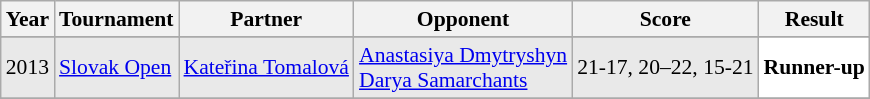<table class="sortable wikitable" style="font-size: 90%;">
<tr>
<th>Year</th>
<th>Tournament</th>
<th>Partner</th>
<th>Opponent</th>
<th>Score</th>
<th>Result</th>
</tr>
<tr>
</tr>
<tr style="background:#E9E9E9">
<td align="center">2013</td>
<td align="left"><a href='#'>Slovak Open</a></td>
<td align="left"> <a href='#'>Kateřina Tomalová</a></td>
<td align="left"> <a href='#'>Anastasiya Dmytryshyn</a><br> <a href='#'>Darya Samarchants</a></td>
<td align="left">21-17, 20–22, 15-21</td>
<td style="text-align:left; background:white"> <strong>Runner-up</strong></td>
</tr>
<tr>
</tr>
</table>
